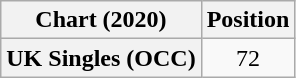<table class="wikitable plainrowheaders" style="text-align:center">
<tr>
<th scope="col">Chart (2020)</th>
<th scope="col">Position</th>
</tr>
<tr>
<th scope="row">UK Singles (OCC)</th>
<td>72</td>
</tr>
</table>
